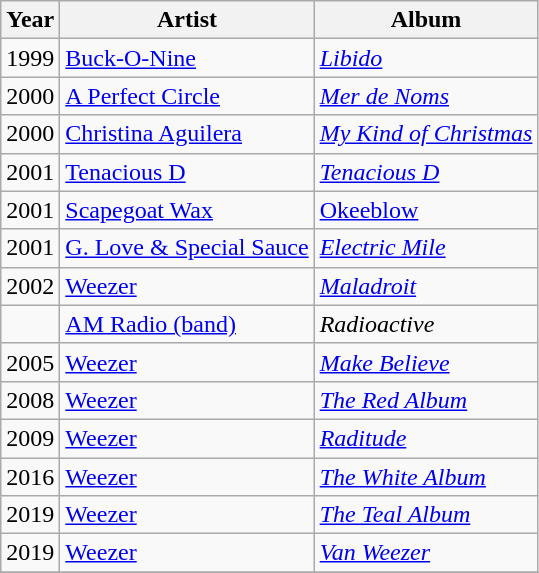<table class="wikitable sortable">
<tr>
<th>Year</th>
<th>Artist</th>
<th>Album</th>
</tr>
<tr>
<td>1999</td>
<td><a href='#'>Buck-O-Nine</a></td>
<td><em><a href='#'>Libido</a></em></td>
</tr>
<tr>
<td>2000</td>
<td><a href='#'>A Perfect Circle</a></td>
<td><em><a href='#'>Mer de Noms</a></em></td>
</tr>
<tr>
<td>2000</td>
<td><a href='#'>Christina Aguilera</a></td>
<td><em><a href='#'>My Kind of Christmas</a></em></td>
</tr>
<tr>
<td>2001</td>
<td><a href='#'>Tenacious D</a></td>
<td><em><a href='#'>Tenacious D</a></em></td>
</tr>
<tr>
<td>2001</td>
<td><a href='#'>Scapegoat Wax</a></td>
<td><a href='#'>Okeeblow</a></td>
</tr>
<tr>
<td>2001</td>
<td><a href='#'>G. Love & Special Sauce</a></td>
<td><em><a href='#'>Electric Mile</a></em></td>
</tr>
<tr>
<td>2002</td>
<td><a href='#'>Weezer</a></td>
<td><em><a href='#'>Maladroit</a></em></td>
</tr>
<tr>
<td></td>
<td><a href='#'>AM Radio (band)</a></td>
<td><em>Radioactive</em></td>
</tr>
<tr>
<td>2005</td>
<td><a href='#'>Weezer</a></td>
<td><em><a href='#'>Make Believe</a></em></td>
</tr>
<tr>
<td>2008</td>
<td><a href='#'>Weezer</a></td>
<td><em><a href='#'>The Red Album</a></em></td>
</tr>
<tr>
<td>2009</td>
<td><a href='#'>Weezer</a></td>
<td><em><a href='#'>Raditude</a></em></td>
</tr>
<tr>
<td>2016</td>
<td><a href='#'>Weezer</a></td>
<td><em><a href='#'>The White Album</a></em></td>
</tr>
<tr>
<td>2019</td>
<td><a href='#'>Weezer</a></td>
<td><em><a href='#'>The Teal Album</a></em></td>
</tr>
<tr>
<td>2019</td>
<td><a href='#'>Weezer</a></td>
<td><em><a href='#'>Van Weezer</a></em></td>
</tr>
<tr>
</tr>
</table>
